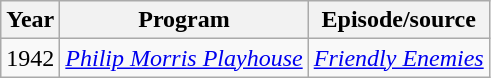<table class="wikitable">
<tr>
<th>Year</th>
<th>Program</th>
<th>Episode/source</th>
</tr>
<tr>
<td>1942</td>
<td><em><a href='#'>Philip Morris Playhouse</a></em></td>
<td><em><a href='#'>Friendly Enemies</a></em></td>
</tr>
</table>
